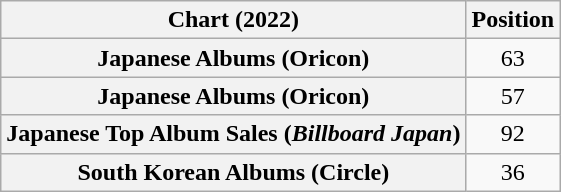<table class="wikitable plainrowheaders" style="text-align:center">
<tr>
<th scope="col">Chart (2022)</th>
<th scope="col">Position</th>
</tr>
<tr>
<th scope="row">Japanese Albums (Oricon)</th>
<td>63</td>
</tr>
<tr>
<th scope="row">Japanese Albums (Oricon)<br></th>
<td>57</td>
</tr>
<tr>
<th scope="row">Japanese Top Album Sales (<em>Billboard Japan</em>)</th>
<td>92</td>
</tr>
<tr>
<th scope="row">South Korean Albums (Circle)</th>
<td>36</td>
</tr>
</table>
